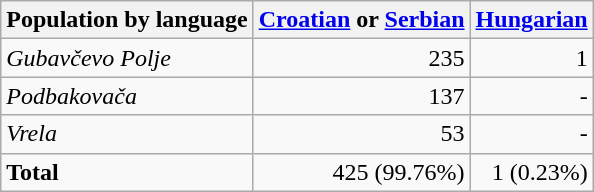<table class="wikitable sortable">
<tr>
<th>Population by language</th>
<th><a href='#'>Croatian</a> or <a href='#'>Serbian</a></th>
<th><a href='#'>Hungarian</a></th>
</tr>
<tr>
<td><em>Gubavčevo Polje</em></td>
<td align="right">235</td>
<td align="right">1</td>
</tr>
<tr>
<td><em>Podbakovača</em></td>
<td align="right">137</td>
<td align="right">-</td>
</tr>
<tr>
<td><em>Vrela</em></td>
<td align="right">53</td>
<td align="right">-</td>
</tr>
<tr>
<td><strong>Total</strong></td>
<td align="right">425 (99.76%)</td>
<td align="right">1 (0.23%)</td>
</tr>
</table>
